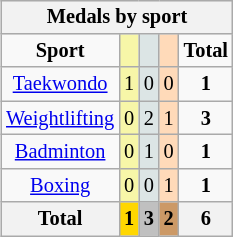<table class=wikitable style="font-size:85%; float:right">
<tr bgcolor=efefef>
<th colspan=7><strong>Medals by sport</strong></th>
</tr>
<tr align=center>
<td><strong>Sport</strong></td>
<td bgcolor=f7f6a8></td>
<td bgcolor=dce5e5></td>
<td bgcolor=ffdab9></td>
<td><strong>Total</strong></td>
</tr>
<tr align=center>
<td><a href='#'>Taekwondo</a></td>
<td style="background:#F7F6A8;">1</td>
<td style="background:#DCE5E5;">0</td>
<td style="background:#FFDAB9;">0</td>
<td><strong>1</strong></td>
</tr>
<tr align=center>
<td><a href='#'>Weightlifting</a></td>
<td style="background:#F7F6A8;">0</td>
<td style="background:#DCE5E5;">2</td>
<td style="background:#FFDAB9;">1</td>
<td><strong>3</strong></td>
</tr>
<tr align=center>
<td><a href='#'>Badminton</a></td>
<td style="background:#F7F6A8;">0</td>
<td style="background:#DCE5E5;">1</td>
<td style="background:#FFDAB9;">0</td>
<td><strong>1</strong></td>
</tr>
<tr align=center>
<td><a href='#'>	Boxing</a></td>
<td style="background:#F7F6A8;">0</td>
<td style="background:#DCE5E5;">0</td>
<td style="background:#FFDAB9;">1</td>
<td><strong>1</strong></td>
</tr>
<tr align=center>
<th>Total</th>
<th style="background:gold">1</th>
<th style="background:silver">3</th>
<th style="background:#c96">2</th>
<th>6</th>
</tr>
</table>
